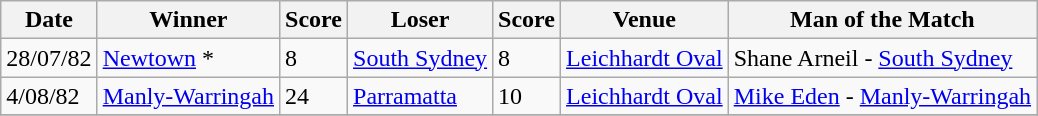<table class="wikitable">
<tr>
<th>Date</th>
<th>Winner</th>
<th>Score</th>
<th>Loser</th>
<th>Score</th>
<th>Venue</th>
<th>Man of the Match</th>
</tr>
<tr>
<td>28/07/82</td>
<td> <a href='#'>Newtown</a> *</td>
<td>8</td>
<td> <a href='#'>South Sydney</a></td>
<td>8</td>
<td><a href='#'>Leichhardt Oval</a></td>
<td>Shane Arneil - <a href='#'>South Sydney</a></td>
</tr>
<tr>
<td>4/08/82</td>
<td> <a href='#'>Manly-Warringah</a></td>
<td>24</td>
<td> <a href='#'>Parramatta</a></td>
<td>10</td>
<td><a href='#'>Leichhardt Oval</a></td>
<td><a href='#'>Mike Eden</a> - <a href='#'>Manly-Warringah</a></td>
</tr>
<tr>
</tr>
</table>
